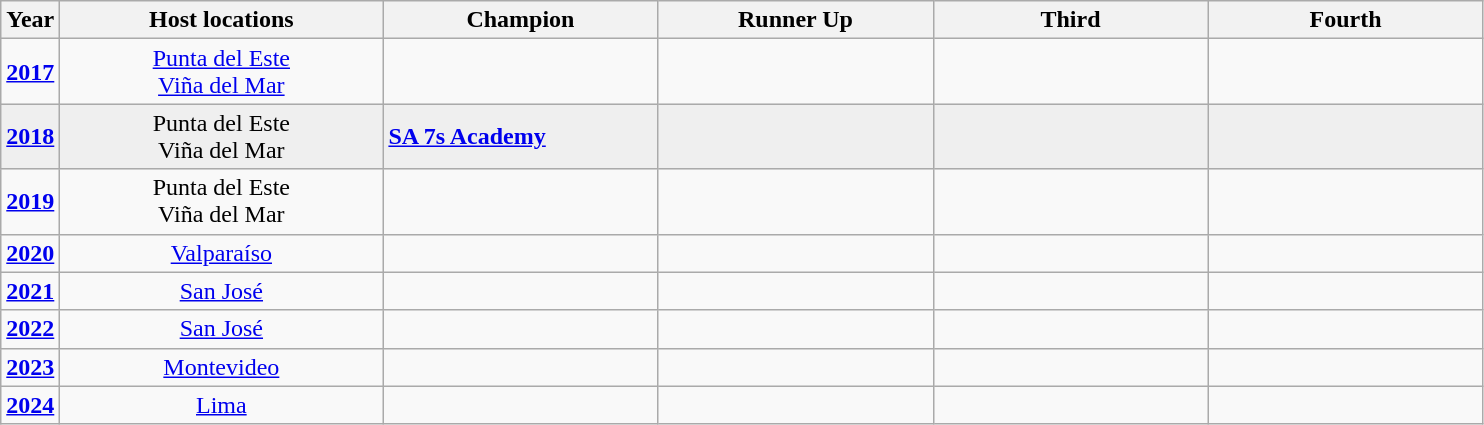<table class="wikitable centre" style="text-align:left;">
<tr>
<th>Year</th>
<th scope="col" style="width:13em;">Host locations</th>
<th scope="col" style="width:11em;">Champion</th>
<th scope="col" style="width:11em;">Runner Up</th>
<th scope="col" style="width:11em;">Third</th>
<th scope="col" style="width:11em;">Fourth</th>
</tr>
<tr>
<td><strong><a href='#'>2017</a></strong></td>
<td align=center><a href='#'>Punta del Este</a><br><a href='#'>Viña del Mar</a></td>
<td><strong></strong></td>
<td></td>
<td></td>
<td></td>
</tr>
<tr style="background:#EFEFEF">
<td><strong><a href='#'>2018</a></strong></td>
<td align=center>Punta del Este<br>Viña del Mar</td>
<td><strong> <a href='#'>SA 7s Academy</a></strong></td>
<td></td>
<td></td>
<td></td>
</tr>
<tr>
<td><strong><a href='#'>2019</a></strong></td>
<td align=center>Punta del Este<br>Viña del Mar</td>
<td><strong></strong></td>
<td></td>
<td></td>
<td></td>
</tr>
<tr>
<td><strong><a href='#'>2020</a></strong></td>
<td align=center><a href='#'>Valparaíso</a></td>
<td><strong></strong></td>
<td></td>
<td></td>
<td></td>
</tr>
<tr>
<td><strong><a href='#'>2021</a></strong></td>
<td align=center><a href='#'>San José</a></td>
<td><strong></strong></td>
<td></td>
<td></td>
<td></td>
</tr>
<tr>
<td><strong><a href='#'>2022</a></strong></td>
<td align=center><a href='#'>San José</a></td>
<td><strong></strong></td>
<td></td>
<td></td>
<td></td>
</tr>
<tr>
<td><a href='#'><strong>2023</strong></a></td>
<td align=center><a href='#'>Montevideo</a></td>
<td><strong></strong></td>
<td></td>
<td></td>
<td></td>
</tr>
<tr>
<td><a href='#'><strong>2024</strong></a></td>
<td align=center><a href='#'>Lima</a></td>
<td><strong></strong></td>
<td></td>
<td></td>
<td></td>
</tr>
</table>
